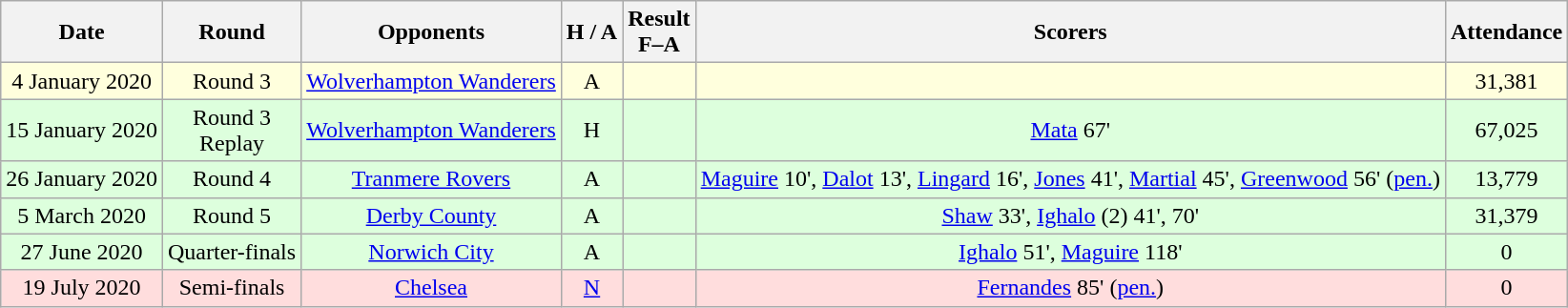<table class="wikitable" style="text-align:center">
<tr>
<th>Date</th>
<th>Round</th>
<th>Opponents</th>
<th>H / A</th>
<th>Result<br>F–A</th>
<th>Scorers</th>
<th>Attendance</th>
</tr>
<tr style="background:#ffffdd">
<td>4 January 2020</td>
<td>Round 3</td>
<td><a href='#'>Wolverhampton Wanderers</a></td>
<td>A</td>
<td></td>
<td></td>
<td>31,381</td>
</tr>
<tr style="background:#ddffdd">
<td>15 January 2020</td>
<td>Round 3<br>Replay</td>
<td><a href='#'>Wolverhampton Wanderers</a></td>
<td>H</td>
<td></td>
<td><a href='#'>Mata</a> 67'</td>
<td>67,025</td>
</tr>
<tr style="background:#ddffdd">
<td>26 January 2020</td>
<td>Round 4</td>
<td><a href='#'>Tranmere Rovers</a></td>
<td>A</td>
<td></td>
<td><a href='#'>Maguire</a> 10', <a href='#'>Dalot</a> 13', <a href='#'>Lingard</a> 16', <a href='#'>Jones</a> 41', <a href='#'>Martial</a> 45', <a href='#'>Greenwood</a> 56' (<a href='#'>pen.</a>)</td>
<td>13,779</td>
</tr>
<tr style="background:#ddffdd">
<td>5 March 2020</td>
<td>Round 5</td>
<td><a href='#'>Derby County</a></td>
<td>A</td>
<td></td>
<td><a href='#'>Shaw</a> 33', <a href='#'>Ighalo</a> (2) 41', 70'</td>
<td>31,379</td>
</tr>
<tr style="background:#ddffdd">
<td>27 June 2020</td>
<td>Quarter-finals</td>
<td><a href='#'>Norwich City</a></td>
<td>A</td>
<td><br></td>
<td><a href='#'>Ighalo</a> 51', <a href='#'>Maguire</a> 118'</td>
<td>0</td>
</tr>
<tr style="background:#ffdddd">
<td>19 July 2020</td>
<td>Semi-finals</td>
<td><a href='#'>Chelsea</a></td>
<td><a href='#'>N</a></td>
<td></td>
<td><a href='#'>Fernandes</a> 85' (<a href='#'>pen.</a>)</td>
<td>0</td>
</tr>
</table>
